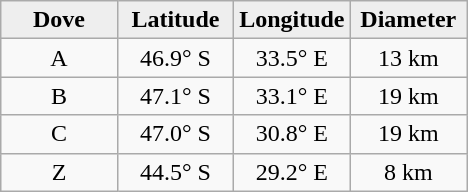<table class="wikitable">
<tr>
<th width="25%" style="background:#eeeeee;">Dove</th>
<th width="25%" style="background:#eeeeee;">Latitude</th>
<th width="25%" style="background:#eeeeee;">Longitude</th>
<th width="25%" style="background:#eeeeee;">Diameter</th>
</tr>
<tr>
<td align="center">A</td>
<td align="center">46.9° S</td>
<td align="center">33.5° E</td>
<td align="center">13 km</td>
</tr>
<tr>
<td align="center">B</td>
<td align="center">47.1° S</td>
<td align="center">33.1° E</td>
<td align="center">19 km</td>
</tr>
<tr>
<td align="center">C</td>
<td align="center">47.0° S</td>
<td align="center">30.8° E</td>
<td align="center">19 km</td>
</tr>
<tr>
<td align="center">Z</td>
<td align="center">44.5° S</td>
<td align="center">29.2° E</td>
<td align="center">8 km</td>
</tr>
</table>
